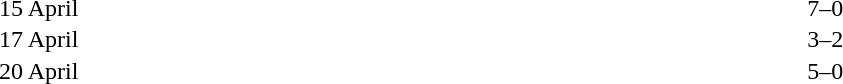<table cellspacing=1 width=70%>
<tr>
<th width=25%></th>
<th width=30%></th>
<th width=15%></th>
<th width=30%></th>
</tr>
<tr>
<td>15 April</td>
<td align=right></td>
<td align=center>7–0</td>
<td></td>
</tr>
<tr>
<td>17 April</td>
<td align=right></td>
<td align=center>3–2</td>
<td></td>
</tr>
<tr>
<td>20 April</td>
<td align=right></td>
<td align=center>5–0</td>
<td></td>
</tr>
</table>
